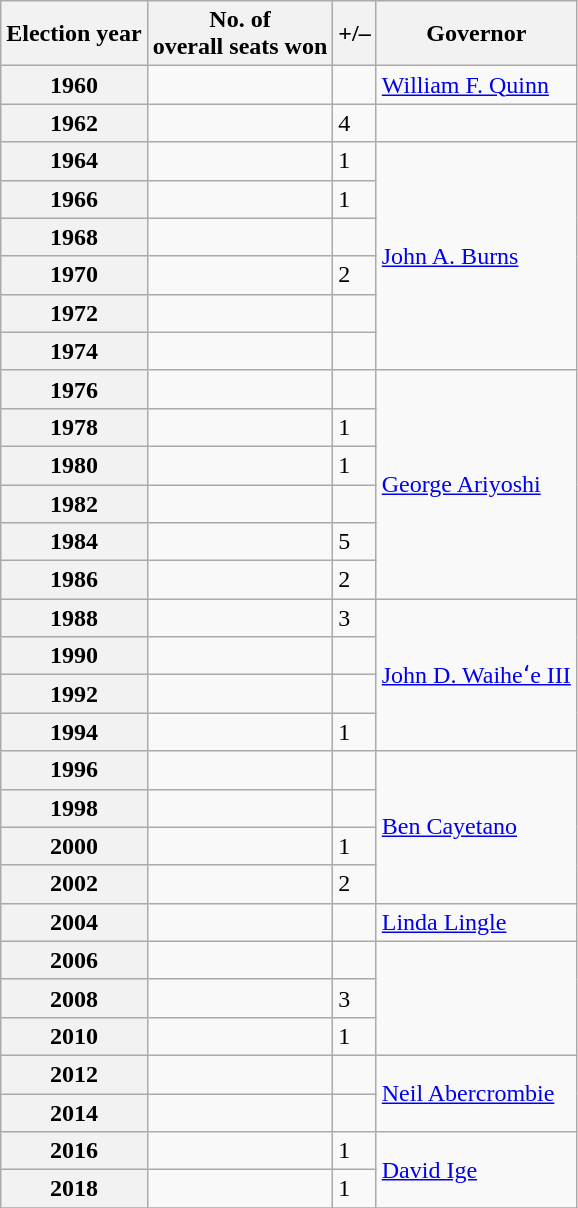<table class=wikitable>
<tr>
<th>Election year</th>
<th>No. of<br>overall seats won</th>
<th>+/–</th>
<th>Governor</th>
</tr>
<tr>
<th>1960</th>
<td></td>
<td></td>
<td><a href='#'>William F. Quinn</a></td>
</tr>
<tr>
<th>1962</th>
<td></td>
<td> 4</td>
</tr>
<tr>
<th>1964</th>
<td></td>
<td> 1</td>
<td rowspan="6"><a href='#'>John A. Burns</a></td>
</tr>
<tr>
<th>1966</th>
<td></td>
<td> 1</td>
</tr>
<tr>
<th>1968</th>
<td></td>
<td></td>
</tr>
<tr>
<th>1970</th>
<td></td>
<td> 2</td>
</tr>
<tr>
<th>1972</th>
<td></td>
<td></td>
</tr>
<tr>
<th>1974</th>
<td></td>
<td></td>
</tr>
<tr>
<th>1976</th>
<td></td>
<td></td>
<td rowspan="6"><a href='#'>George Ariyoshi</a></td>
</tr>
<tr>
<th>1978</th>
<td></td>
<td> 1</td>
</tr>
<tr>
<th>1980</th>
<td></td>
<td> 1</td>
</tr>
<tr>
<th>1982</th>
<td></td>
<td></td>
</tr>
<tr>
<th>1984</th>
<td></td>
<td> 5</td>
</tr>
<tr>
<th>1986</th>
<td></td>
<td> 2</td>
</tr>
<tr>
<th>1988</th>
<td></td>
<td> 3</td>
<td rowspan="4"><a href='#'>John D. Waiheʻe III</a></td>
</tr>
<tr>
<th>1990</th>
<td></td>
<td></td>
</tr>
<tr>
<th>1992</th>
<td></td>
<td></td>
</tr>
<tr>
<th>1994</th>
<td></td>
<td> 1</td>
</tr>
<tr>
<th>1996</th>
<td></td>
<td></td>
<td rowspan="4"><a href='#'>Ben Cayetano</a></td>
</tr>
<tr>
<th>1998</th>
<td></td>
<td></td>
</tr>
<tr>
<th>2000</th>
<td></td>
<td> 1</td>
</tr>
<tr>
<th>2002</th>
<td></td>
<td> 2</td>
</tr>
<tr>
<th>2004</th>
<td></td>
<td></td>
<td><a href='#'>Linda Lingle</a></td>
</tr>
<tr>
<th>2006</th>
<td></td>
<td></td>
</tr>
<tr>
<th>2008</th>
<td></td>
<td> 3</td>
</tr>
<tr>
<th>2010</th>
<td></td>
<td> 1</td>
</tr>
<tr>
<th>2012</th>
<td></td>
<td></td>
<td rowspan="2"><a href='#'>Neil Abercrombie</a></td>
</tr>
<tr>
<th>2014</th>
<td></td>
<td></td>
</tr>
<tr>
<th>2016</th>
<td></td>
<td> 1</td>
<td rowspan="2"><a href='#'>David Ige</a></td>
</tr>
<tr>
<th>2018</th>
<td></td>
<td> 1</td>
</tr>
<tr>
</tr>
</table>
